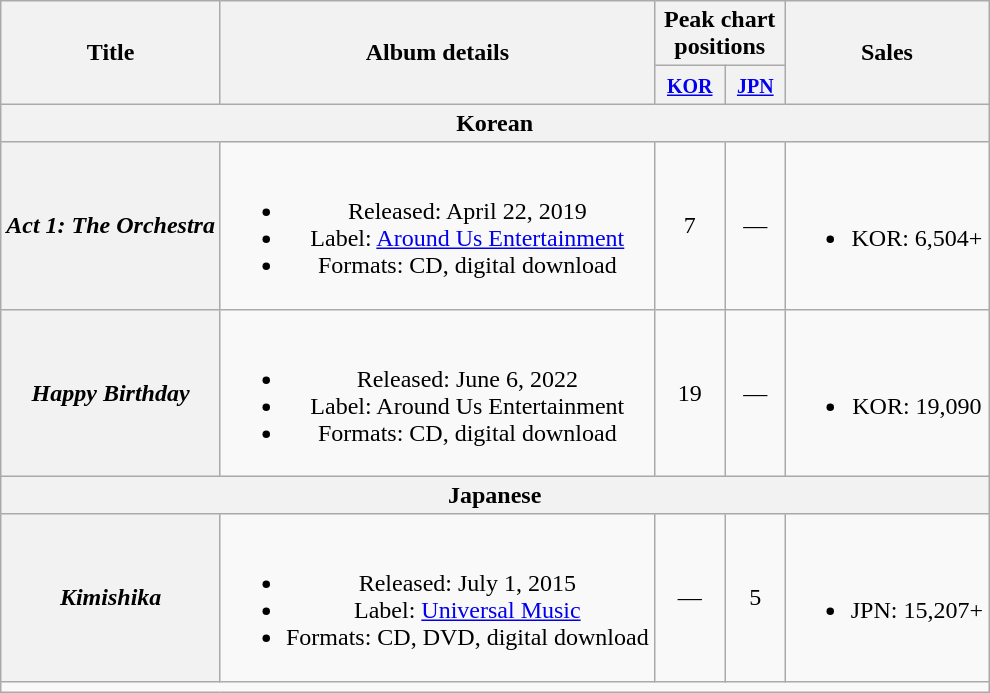<table class="wikitable plainrowheaders" style="text-align:center;">
<tr>
<th scope="col" rowspan="2">Title</th>
<th scope="col" rowspan="2">Album details</th>
<th scope="col" colspan="2" style="width:5em;">Peak chart positions</th>
<th scope="col" rowspan="2">Sales</th>
</tr>
<tr>
<th><small><a href='#'>KOR</a></small><br></th>
<th><small><a href='#'>JPN</a></small><br></th>
</tr>
<tr>
<th colspan="5">Korean</th>
</tr>
<tr>
<th scope="row"><em>Act 1: The Orchestra</em></th>
<td><br><ul><li>Released: April 22, 2019</li><li>Label: <a href='#'>Around Us Entertainment</a></li><li>Formats: CD, digital download</li></ul></td>
<td>7</td>
<td>—</td>
<td><br><ul><li>KOR: 6,504+</li></ul></td>
</tr>
<tr>
<th scope="row"><em>Happy Birthday</em></th>
<td><br><ul><li>Released: June 6, 2022</li><li>Label: Around Us Entertainment</li><li>Formats: CD, digital download</li></ul></td>
<td>19</td>
<td>—</td>
<td><br><ul><li>KOR: 19,090</li></ul></td>
</tr>
<tr>
<th colspan="5">Japanese</th>
</tr>
<tr>
<th scope="row"><em>Kimishika</em></th>
<td><br><ul><li>Released: July 1, 2015</li><li>Label: <a href='#'>Universal Music</a></li><li>Formats: CD, DVD, digital download</li></ul></td>
<td>—</td>
<td>5</td>
<td><br><ul><li>JPN: 15,207+</li></ul></td>
</tr>
<tr>
<td colspan="5"></td>
</tr>
</table>
